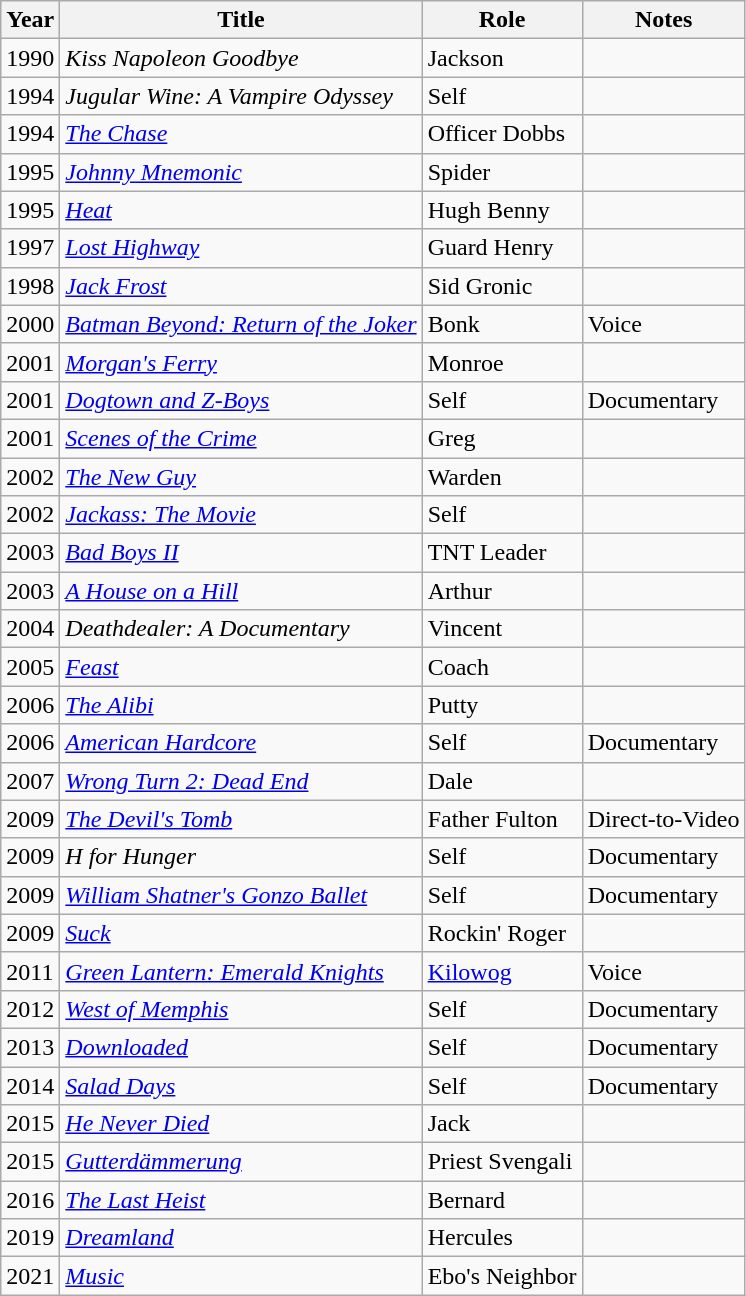<table class="wikitable sortable">
<tr>
<th>Year</th>
<th>Title</th>
<th>Role</th>
<th>Notes</th>
</tr>
<tr>
<td>1990</td>
<td><em>Kiss Napoleon Goodbye</em></td>
<td>Jackson</td>
<td></td>
</tr>
<tr>
<td>1994</td>
<td><em>Jugular Wine: A Vampire Odyssey</em></td>
<td>Self</td>
<td></td>
</tr>
<tr>
<td>1994</td>
<td><em><a href='#'>The Chase</a></em></td>
<td>Officer Dobbs</td>
<td></td>
</tr>
<tr>
<td>1995</td>
<td><em><a href='#'>Johnny Mnemonic</a></em></td>
<td>Spider</td>
<td></td>
</tr>
<tr>
<td>1995</td>
<td><em><a href='#'>Heat</a></em></td>
<td>Hugh Benny</td>
<td></td>
</tr>
<tr>
<td>1997</td>
<td><em><a href='#'>Lost Highway</a></em></td>
<td>Guard Henry</td>
<td></td>
</tr>
<tr>
<td>1998</td>
<td><em><a href='#'>Jack Frost</a></em></td>
<td>Sid Gronic</td>
<td></td>
</tr>
<tr>
<td>2000</td>
<td><em><a href='#'>Batman Beyond: Return of the Joker</a></em></td>
<td>Bonk</td>
<td>Voice</td>
</tr>
<tr>
<td>2001</td>
<td><em><a href='#'>Morgan's Ferry</a></em></td>
<td>Monroe</td>
<td></td>
</tr>
<tr>
<td>2001</td>
<td><em><a href='#'>Dogtown and Z-Boys</a></em></td>
<td>Self</td>
<td>Documentary</td>
</tr>
<tr>
<td>2001</td>
<td><em><a href='#'>Scenes of the Crime</a></em></td>
<td>Greg</td>
<td></td>
</tr>
<tr>
<td>2002</td>
<td><em><a href='#'>The New Guy</a></em></td>
<td>Warden</td>
<td></td>
</tr>
<tr>
<td>2002</td>
<td><em><a href='#'>Jackass: The Movie</a></em></td>
<td>Self</td>
<td></td>
</tr>
<tr>
<td>2003</td>
<td><em><a href='#'>Bad Boys II</a></em></td>
<td>TNT Leader</td>
<td></td>
</tr>
<tr>
<td>2003</td>
<td><em><a href='#'>A House on a Hill</a></em></td>
<td>Arthur</td>
<td></td>
</tr>
<tr>
<td>2004</td>
<td><em>Deathdealer: A Documentary</em></td>
<td>Vincent</td>
<td></td>
</tr>
<tr>
<td>2005</td>
<td><em><a href='#'>Feast</a></em></td>
<td>Coach</td>
<td></td>
</tr>
<tr>
<td>2006</td>
<td><em><a href='#'>The Alibi</a></em></td>
<td>Putty</td>
<td></td>
</tr>
<tr>
<td>2006</td>
<td><em><a href='#'>American Hardcore</a></em></td>
<td>Self</td>
<td>Documentary</td>
</tr>
<tr>
<td>2007</td>
<td><em><a href='#'>Wrong Turn 2: Dead End</a></em></td>
<td>Dale</td>
<td></td>
</tr>
<tr>
<td>2009</td>
<td><em><a href='#'>The Devil's Tomb</a></em></td>
<td>Father Fulton</td>
<td>Direct-to-Video</td>
</tr>
<tr>
<td>2009</td>
<td><em>H for Hunger</em></td>
<td>Self</td>
<td>Documentary</td>
</tr>
<tr>
<td>2009</td>
<td><em><a href='#'>William Shatner's Gonzo Ballet</a></em></td>
<td>Self</td>
<td>Documentary</td>
</tr>
<tr>
<td>2009</td>
<td><em><a href='#'>Suck</a></em></td>
<td>Rockin' Roger</td>
<td></td>
</tr>
<tr>
<td>2011</td>
<td><em><a href='#'>Green Lantern: Emerald Knights</a></em></td>
<td><a href='#'>Kilowog</a></td>
<td>Voice</td>
</tr>
<tr>
<td>2012</td>
<td><em><a href='#'>West of Memphis</a></em></td>
<td>Self</td>
<td>Documentary</td>
</tr>
<tr>
<td>2013</td>
<td><em><a href='#'>Downloaded</a></em></td>
<td>Self</td>
<td>Documentary</td>
</tr>
<tr>
<td>2014</td>
<td><em><a href='#'>Salad Days</a></em></td>
<td>Self</td>
<td>Documentary</td>
</tr>
<tr>
<td>2015</td>
<td><em><a href='#'>He Never Died</a></em></td>
<td>Jack</td>
<td></td>
</tr>
<tr>
<td>2015</td>
<td><em><a href='#'>Gutterdämmerung</a></em></td>
<td>Priest Svengali</td>
<td></td>
</tr>
<tr>
<td>2016</td>
<td><em><a href='#'>The Last Heist</a></em></td>
<td>Bernard</td>
<td></td>
</tr>
<tr>
<td>2019</td>
<td><em><a href='#'>Dreamland</a></em></td>
<td>Hercules</td>
<td></td>
</tr>
<tr>
<td>2021</td>
<td><em><a href='#'>Music</a></em></td>
<td>Ebo's Neighbor</td>
<td></td>
</tr>
</table>
